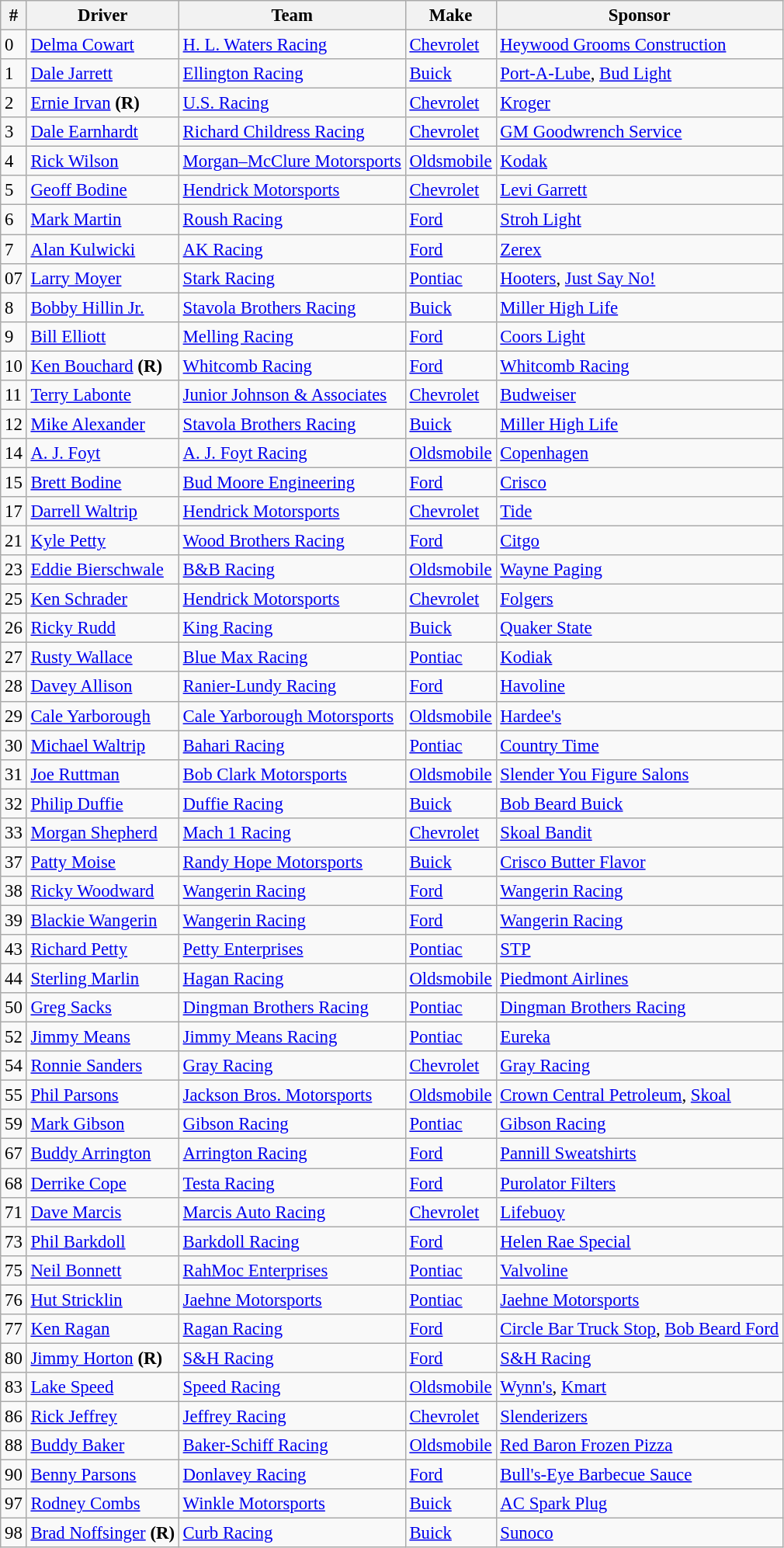<table class="wikitable" style="font-size:95%">
<tr>
<th>#</th>
<th>Driver</th>
<th>Team</th>
<th>Make</th>
<th>Sponsor</th>
</tr>
<tr>
<td>0</td>
<td><a href='#'>Delma Cowart</a></td>
<td><a href='#'>H. L. Waters Racing</a></td>
<td><a href='#'>Chevrolet</a></td>
<td><a href='#'>Heywood Grooms Construction</a></td>
</tr>
<tr>
<td>1</td>
<td><a href='#'>Dale Jarrett</a></td>
<td><a href='#'>Ellington Racing</a></td>
<td><a href='#'>Buick</a></td>
<td><a href='#'>Port-A-Lube</a>, <a href='#'>Bud Light</a></td>
</tr>
<tr>
<td>2</td>
<td><a href='#'>Ernie Irvan</a> <strong>(R)</strong></td>
<td><a href='#'>U.S. Racing</a></td>
<td><a href='#'>Chevrolet</a></td>
<td><a href='#'>Kroger</a></td>
</tr>
<tr>
<td>3</td>
<td><a href='#'>Dale Earnhardt</a></td>
<td><a href='#'>Richard Childress Racing</a></td>
<td><a href='#'>Chevrolet</a></td>
<td><a href='#'>GM Goodwrench Service</a></td>
</tr>
<tr>
<td>4</td>
<td><a href='#'>Rick Wilson</a></td>
<td><a href='#'>Morgan–McClure Motorsports</a></td>
<td><a href='#'>Oldsmobile</a></td>
<td><a href='#'>Kodak</a></td>
</tr>
<tr>
<td>5</td>
<td><a href='#'>Geoff Bodine</a></td>
<td><a href='#'>Hendrick Motorsports</a></td>
<td><a href='#'>Chevrolet</a></td>
<td><a href='#'>Levi Garrett</a></td>
</tr>
<tr>
<td>6</td>
<td><a href='#'>Mark Martin</a></td>
<td><a href='#'>Roush Racing</a></td>
<td><a href='#'>Ford</a></td>
<td><a href='#'>Stroh Light</a></td>
</tr>
<tr>
<td>7</td>
<td><a href='#'>Alan Kulwicki</a></td>
<td><a href='#'>AK Racing</a></td>
<td><a href='#'>Ford</a></td>
<td><a href='#'>Zerex</a></td>
</tr>
<tr>
<td>07</td>
<td><a href='#'>Larry Moyer</a></td>
<td><a href='#'>Stark Racing</a></td>
<td><a href='#'>Pontiac</a></td>
<td><a href='#'>Hooters</a>, <a href='#'>Just Say No!</a></td>
</tr>
<tr>
<td>8</td>
<td><a href='#'>Bobby Hillin Jr.</a></td>
<td><a href='#'>Stavola Brothers Racing</a></td>
<td><a href='#'>Buick</a></td>
<td><a href='#'>Miller High Life</a></td>
</tr>
<tr>
<td>9</td>
<td><a href='#'>Bill Elliott</a></td>
<td><a href='#'>Melling Racing</a></td>
<td><a href='#'>Ford</a></td>
<td><a href='#'>Coors Light</a></td>
</tr>
<tr>
<td>10</td>
<td><a href='#'>Ken Bouchard</a> <strong>(R)</strong></td>
<td><a href='#'>Whitcomb Racing</a></td>
<td><a href='#'>Ford</a></td>
<td><a href='#'>Whitcomb Racing</a></td>
</tr>
<tr>
<td>11</td>
<td><a href='#'>Terry Labonte</a></td>
<td><a href='#'>Junior Johnson & Associates</a></td>
<td><a href='#'>Chevrolet</a></td>
<td><a href='#'>Budweiser</a></td>
</tr>
<tr>
<td>12</td>
<td><a href='#'>Mike Alexander</a></td>
<td><a href='#'>Stavola Brothers Racing</a></td>
<td><a href='#'>Buick</a></td>
<td><a href='#'>Miller High Life</a></td>
</tr>
<tr>
<td>14</td>
<td><a href='#'>A. J. Foyt</a></td>
<td><a href='#'>A. J. Foyt Racing</a></td>
<td><a href='#'>Oldsmobile</a></td>
<td><a href='#'>Copenhagen</a></td>
</tr>
<tr>
<td>15</td>
<td><a href='#'>Brett Bodine</a></td>
<td><a href='#'>Bud Moore Engineering</a></td>
<td><a href='#'>Ford</a></td>
<td><a href='#'>Crisco</a></td>
</tr>
<tr>
<td>17</td>
<td><a href='#'>Darrell Waltrip</a></td>
<td><a href='#'>Hendrick Motorsports</a></td>
<td><a href='#'>Chevrolet</a></td>
<td><a href='#'>Tide</a></td>
</tr>
<tr>
<td>21</td>
<td><a href='#'>Kyle Petty</a></td>
<td><a href='#'>Wood Brothers Racing</a></td>
<td><a href='#'>Ford</a></td>
<td><a href='#'>Citgo</a></td>
</tr>
<tr>
<td>23</td>
<td><a href='#'>Eddie Bierschwale</a></td>
<td><a href='#'>B&B Racing</a></td>
<td><a href='#'>Oldsmobile</a></td>
<td><a href='#'>Wayne Paging</a></td>
</tr>
<tr>
<td>25</td>
<td><a href='#'>Ken Schrader</a></td>
<td><a href='#'>Hendrick Motorsports</a></td>
<td><a href='#'>Chevrolet</a></td>
<td><a href='#'>Folgers</a></td>
</tr>
<tr>
<td>26</td>
<td><a href='#'>Ricky Rudd</a></td>
<td><a href='#'>King Racing</a></td>
<td><a href='#'>Buick</a></td>
<td><a href='#'>Quaker State</a></td>
</tr>
<tr>
<td>27</td>
<td><a href='#'>Rusty Wallace</a></td>
<td><a href='#'>Blue Max Racing</a></td>
<td><a href='#'>Pontiac</a></td>
<td><a href='#'>Kodiak</a></td>
</tr>
<tr>
<td>28</td>
<td><a href='#'>Davey Allison</a></td>
<td><a href='#'>Ranier-Lundy Racing</a></td>
<td><a href='#'>Ford</a></td>
<td><a href='#'>Havoline</a></td>
</tr>
<tr>
<td>29</td>
<td><a href='#'>Cale Yarborough</a></td>
<td><a href='#'>Cale Yarborough Motorsports</a></td>
<td><a href='#'>Oldsmobile</a></td>
<td><a href='#'>Hardee's</a></td>
</tr>
<tr>
<td>30</td>
<td><a href='#'>Michael Waltrip</a></td>
<td><a href='#'>Bahari Racing</a></td>
<td><a href='#'>Pontiac</a></td>
<td><a href='#'>Country Time</a></td>
</tr>
<tr>
<td>31</td>
<td><a href='#'>Joe Ruttman</a></td>
<td><a href='#'>Bob Clark Motorsports</a></td>
<td><a href='#'>Oldsmobile</a></td>
<td><a href='#'>Slender You Figure Salons</a></td>
</tr>
<tr>
<td>32</td>
<td><a href='#'>Philip Duffie</a></td>
<td><a href='#'>Duffie Racing</a></td>
<td><a href='#'>Buick</a></td>
<td><a href='#'>Bob Beard Buick</a></td>
</tr>
<tr>
<td>33</td>
<td><a href='#'>Morgan Shepherd</a></td>
<td><a href='#'>Mach 1 Racing</a></td>
<td><a href='#'>Chevrolet</a></td>
<td><a href='#'>Skoal Bandit</a></td>
</tr>
<tr>
<td>37</td>
<td><a href='#'>Patty Moise</a></td>
<td><a href='#'>Randy Hope Motorsports</a></td>
<td><a href='#'>Buick</a></td>
<td><a href='#'>Crisco Butter Flavor</a></td>
</tr>
<tr>
<td>38</td>
<td><a href='#'>Ricky Woodward</a></td>
<td><a href='#'>Wangerin Racing</a></td>
<td><a href='#'>Ford</a></td>
<td><a href='#'>Wangerin Racing</a></td>
</tr>
<tr>
<td>39</td>
<td><a href='#'>Blackie Wangerin</a></td>
<td><a href='#'>Wangerin Racing</a></td>
<td><a href='#'>Ford</a></td>
<td><a href='#'>Wangerin Racing</a></td>
</tr>
<tr>
<td>43</td>
<td><a href='#'>Richard Petty</a></td>
<td><a href='#'>Petty Enterprises</a></td>
<td><a href='#'>Pontiac</a></td>
<td><a href='#'>STP</a></td>
</tr>
<tr>
<td>44</td>
<td><a href='#'>Sterling Marlin</a></td>
<td><a href='#'>Hagan Racing</a></td>
<td><a href='#'>Oldsmobile</a></td>
<td><a href='#'>Piedmont Airlines</a></td>
</tr>
<tr>
<td>50</td>
<td><a href='#'>Greg Sacks</a></td>
<td><a href='#'>Dingman Brothers Racing</a></td>
<td><a href='#'>Pontiac</a></td>
<td><a href='#'>Dingman Brothers Racing</a></td>
</tr>
<tr>
<td>52</td>
<td><a href='#'>Jimmy Means</a></td>
<td><a href='#'>Jimmy Means Racing</a></td>
<td><a href='#'>Pontiac</a></td>
<td><a href='#'>Eureka</a></td>
</tr>
<tr>
<td>54</td>
<td><a href='#'>Ronnie Sanders</a></td>
<td><a href='#'>Gray Racing</a></td>
<td><a href='#'>Chevrolet</a></td>
<td><a href='#'>Gray Racing</a></td>
</tr>
<tr>
<td>55</td>
<td><a href='#'>Phil Parsons</a></td>
<td><a href='#'>Jackson Bros. Motorsports</a></td>
<td><a href='#'>Oldsmobile</a></td>
<td><a href='#'>Crown Central Petroleum</a>, <a href='#'>Skoal</a></td>
</tr>
<tr>
<td>59</td>
<td><a href='#'>Mark Gibson</a></td>
<td><a href='#'>Gibson Racing</a></td>
<td><a href='#'>Pontiac</a></td>
<td><a href='#'>Gibson Racing</a></td>
</tr>
<tr>
<td>67</td>
<td><a href='#'>Buddy Arrington</a></td>
<td><a href='#'>Arrington Racing</a></td>
<td><a href='#'>Ford</a></td>
<td><a href='#'>Pannill Sweatshirts</a></td>
</tr>
<tr>
<td>68</td>
<td><a href='#'>Derrike Cope</a></td>
<td><a href='#'>Testa Racing</a></td>
<td><a href='#'>Ford</a></td>
<td><a href='#'>Purolator Filters</a></td>
</tr>
<tr>
<td>71</td>
<td><a href='#'>Dave Marcis</a></td>
<td><a href='#'>Marcis Auto Racing</a></td>
<td><a href='#'>Chevrolet</a></td>
<td><a href='#'>Lifebuoy</a></td>
</tr>
<tr>
<td>73</td>
<td><a href='#'>Phil Barkdoll</a></td>
<td><a href='#'>Barkdoll Racing</a></td>
<td><a href='#'>Ford</a></td>
<td><a href='#'>Helen Rae Special</a></td>
</tr>
<tr>
<td>75</td>
<td><a href='#'>Neil Bonnett</a></td>
<td><a href='#'>RahMoc Enterprises</a></td>
<td><a href='#'>Pontiac</a></td>
<td><a href='#'>Valvoline</a></td>
</tr>
<tr>
<td>76</td>
<td><a href='#'>Hut Stricklin</a></td>
<td><a href='#'>Jaehne Motorsports</a></td>
<td><a href='#'>Pontiac</a></td>
<td><a href='#'>Jaehne Motorsports</a></td>
</tr>
<tr>
<td>77</td>
<td><a href='#'>Ken Ragan</a></td>
<td><a href='#'>Ragan Racing</a></td>
<td><a href='#'>Ford</a></td>
<td><a href='#'>Circle Bar Truck Stop</a>, <a href='#'>Bob Beard Ford</a></td>
</tr>
<tr>
<td>80</td>
<td><a href='#'>Jimmy Horton</a> <strong>(R)</strong></td>
<td><a href='#'>S&H Racing</a></td>
<td><a href='#'>Ford</a></td>
<td><a href='#'>S&H Racing</a></td>
</tr>
<tr>
<td>83</td>
<td><a href='#'>Lake Speed</a></td>
<td><a href='#'>Speed Racing</a></td>
<td><a href='#'>Oldsmobile</a></td>
<td><a href='#'>Wynn's</a>, <a href='#'>Kmart</a></td>
</tr>
<tr>
<td>86</td>
<td><a href='#'>Rick Jeffrey</a></td>
<td><a href='#'>Jeffrey Racing</a></td>
<td><a href='#'>Chevrolet</a></td>
<td><a href='#'>Slenderizers</a></td>
</tr>
<tr>
<td>88</td>
<td><a href='#'>Buddy Baker</a></td>
<td><a href='#'>Baker-Schiff Racing</a></td>
<td><a href='#'>Oldsmobile</a></td>
<td><a href='#'>Red Baron Frozen Pizza</a></td>
</tr>
<tr>
<td>90</td>
<td><a href='#'>Benny Parsons</a></td>
<td><a href='#'>Donlavey Racing</a></td>
<td><a href='#'>Ford</a></td>
<td><a href='#'>Bull's-Eye Barbecue Sauce</a></td>
</tr>
<tr>
<td>97</td>
<td><a href='#'>Rodney Combs</a></td>
<td><a href='#'>Winkle Motorsports</a></td>
<td><a href='#'>Buick</a></td>
<td><a href='#'>AC Spark Plug</a></td>
</tr>
<tr>
<td>98</td>
<td><a href='#'>Brad Noffsinger</a> <strong>(R)</strong></td>
<td><a href='#'>Curb Racing</a></td>
<td><a href='#'>Buick</a></td>
<td><a href='#'>Sunoco</a></td>
</tr>
</table>
